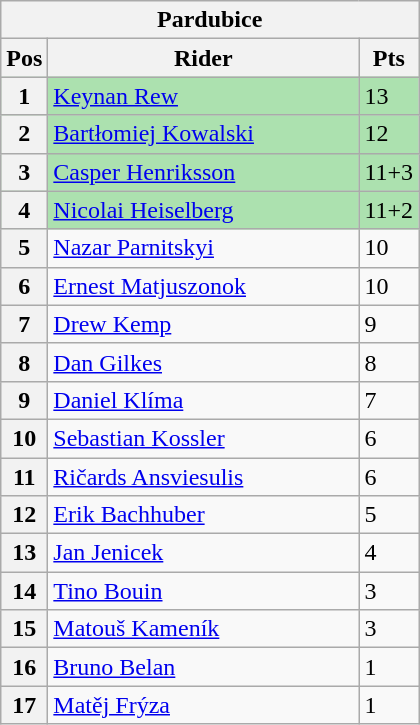<table class="wikitable">
<tr>
<th colspan="3">Pardubice</th>
</tr>
<tr>
<th width=20>Pos</th>
<th width=200>Rider</th>
<th width=20>Pts</th>
</tr>
<tr style="background:#ACE1AF;">
<th>1</th>
<td> <a href='#'>Keynan Rew</a></td>
<td>13</td>
</tr>
<tr style="background:#ACE1AF;">
<th>2</th>
<td> <a href='#'>Bartłomiej Kowalski</a></td>
<td>12</td>
</tr>
<tr style="background:#ACE1AF;">
<th>3</th>
<td> <a href='#'>Casper Henriksson</a></td>
<td>11+3</td>
</tr>
<tr style="background:#ACE1AF;">
<th>4</th>
<td> <a href='#'>Nicolai Heiselberg</a></td>
<td>11+2</td>
</tr>
<tr>
<th>5</th>
<td> <a href='#'>Nazar Parnitskyi</a></td>
<td>10</td>
</tr>
<tr>
<th>6</th>
<td> <a href='#'>Ernest Matjuszonok</a></td>
<td>10</td>
</tr>
<tr>
<th>7</th>
<td> <a href='#'>Drew Kemp</a></td>
<td>9</td>
</tr>
<tr>
<th>8</th>
<td> <a href='#'>Dan Gilkes</a></td>
<td>8</td>
</tr>
<tr>
<th>9</th>
<td> <a href='#'>Daniel Klíma</a></td>
<td>7</td>
</tr>
<tr>
<th>10</th>
<td> <a href='#'>Sebastian Kossler</a></td>
<td>6</td>
</tr>
<tr>
<th>11</th>
<td> <a href='#'>Ričards Ansviesulis</a></td>
<td>6</td>
</tr>
<tr>
<th>12</th>
<td> <a href='#'>Erik Bachhuber</a></td>
<td>5</td>
</tr>
<tr>
<th>13</th>
<td> <a href='#'>Jan Jenicek</a></td>
<td>4</td>
</tr>
<tr>
<th>14</th>
<td> <a href='#'>Tino Bouin</a></td>
<td>3</td>
</tr>
<tr>
<th>15</th>
<td> <a href='#'>Matouš Kameník</a></td>
<td>3</td>
</tr>
<tr>
<th>16</th>
<td> <a href='#'>Bruno Belan</a></td>
<td>1</td>
</tr>
<tr>
<th>17</th>
<td> <a href='#'>Matěj Frýza</a></td>
<td>1</td>
</tr>
</table>
